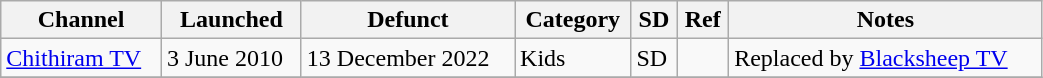<table class="wikitable" width="55%">
<tr>
<th>Channel</th>
<th>Launched</th>
<th>Defunct</th>
<th>Category</th>
<th>SD</th>
<th>Ref</th>
<th>Notes</th>
</tr>
<tr>
<td><a href='#'>Chithiram TV</a></td>
<td>3 June 2010</td>
<td>13 December 2022</td>
<td>Kids</td>
<td>SD</td>
<td></td>
<td>Replaced by <a href='#'>Blacksheep TV</a></td>
</tr>
<tr>
</tr>
</table>
